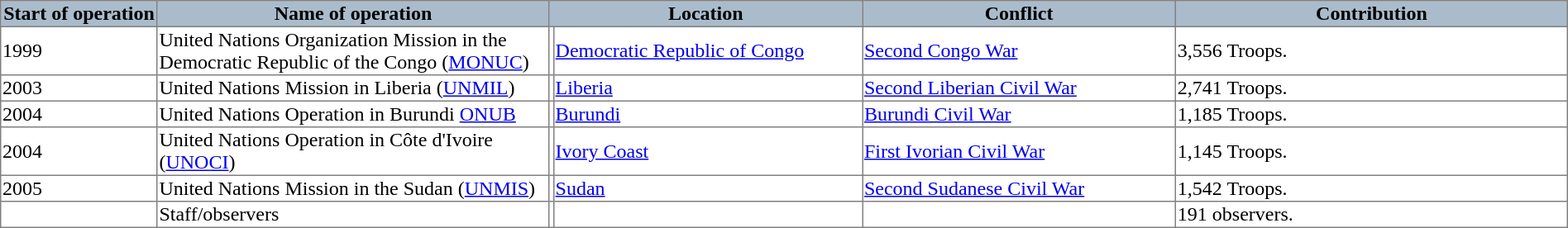<table border="1"  style="border-collapse:collapse;">
<tr style="background:#aabccc;">
<th style="width:10%;"><strong>Start of operation</strong></th>
<th style="width:25%;"><strong>Name of operation</strong></th>
<th colspan="2;" style="width:20%;"><strong>Location</strong></th>
<th style="width:20%;"><strong>Conflict</strong></th>
<th style="width:40%;"><strong>Contribution</strong></th>
</tr>
<tr bgcolor=>
<td>1999</td>
<td>United Nations Organization Mission in the Democratic Republic of the Congo (<a href='#'>MONUC</a>)</td>
<td></td>
<td><a href='#'>Democratic Republic of Congo</a></td>
<td><a href='#'>Second Congo War</a></td>
<td>3,556 Troops.</td>
</tr>
<tr bgcolor=>
<td>2003</td>
<td>United Nations Mission in Liberia (<a href='#'>UNMIL</a>)</td>
<td></td>
<td><a href='#'>Liberia</a></td>
<td><a href='#'>Second Liberian Civil War</a></td>
<td>2,741 Troops.</td>
</tr>
<tr bgcolor=>
<td>2004</td>
<td>United Nations Operation in Burundi <a href='#'>ONUB</a></td>
<td></td>
<td><a href='#'>Burundi</a></td>
<td><a href='#'>Burundi Civil War</a></td>
<td>1,185 Troops.</td>
</tr>
<tr bgcolor=>
<td>2004</td>
<td>United Nations Operation in Côte d'Ivoire (<a href='#'>UNOCI</a>)</td>
<td></td>
<td><a href='#'>Ivory Coast</a></td>
<td><a href='#'>First Ivorian Civil War</a></td>
<td>1,145 Troops.</td>
</tr>
<tr bgcolor=>
<td>2005</td>
<td>United Nations Mission in the Sudan (<a href='#'>UNMIS</a>)</td>
<td></td>
<td><a href='#'>Sudan</a></td>
<td><a href='#'>Second Sudanese Civil War</a></td>
<td>1,542 Troops.</td>
</tr>
<tr bgcolor=>
<td></td>
<td>Staff/observers</td>
<td></td>
<td></td>
<td></td>
<td>191 observers.</td>
</tr>
</table>
